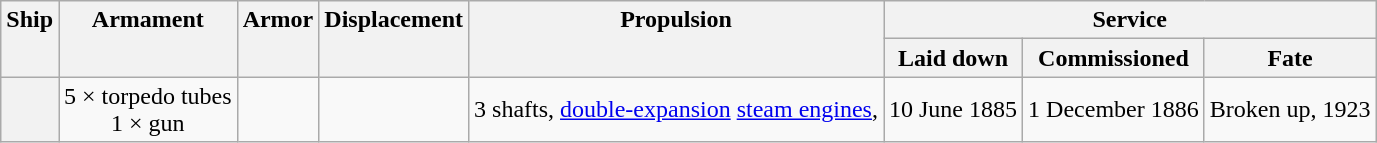<table class="wikitable plainrowheaders" style="text-align: center;">
<tr valign="top">
<th scope="col" rowspan="2">Ship</th>
<th scope="col" rowspan="2">Armament</th>
<th scope="col" rowspan="2">Armor</th>
<th scope="col" rowspan="2">Displacement</th>
<th scope="col" rowspan="2">Propulsion</th>
<th scope="col" colspan="3">Service</th>
</tr>
<tr valign="top">
<th scope="col">Laid down</th>
<th scope="col">Commissioned</th>
<th scope="col">Fate</th>
</tr>
<tr valign="center">
<th scope="row"></th>
<td>5 ×  torpedo tubes<br>1 ×  gun</td>
<td></td>
<td></td>
<td>3 shafts, <a href='#'>double-expansion</a> <a href='#'>steam engines</a>, </td>
<td>10 June 1885</td>
<td>1 December 1886</td>
<td>Broken up, 1923</td>
</tr>
</table>
